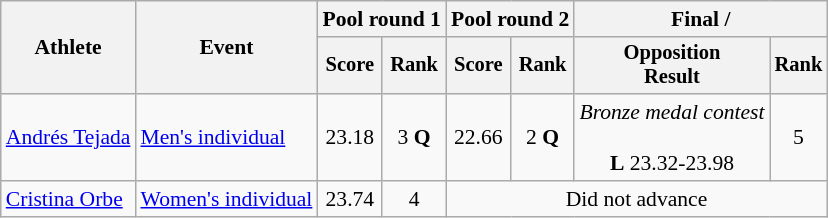<table class=wikitable style=font-size:90%;text-align:center>
<tr>
<th rowspan=2>Athlete</th>
<th rowspan=2>Event</th>
<th colspan=2>Pool round 1</th>
<th colspan=2>Pool round 2</th>
<th colspan=2>Final / </th>
</tr>
<tr style=font-size:95%>
<th>Score</th>
<th>Rank</th>
<th>Score</th>
<th>Rank</th>
<th>Opposition<br>Result</th>
<th>Rank</th>
</tr>
<tr>
<td align=left><a href='#'>Andrés Tejada</a></td>
<td align=left><a href='#'>Men's individual</a></td>
<td>23.18</td>
<td>3 <strong>Q</strong></td>
<td>22.66</td>
<td>2 <strong>Q</strong></td>
<td><em>Bronze medal contest</em><br><br><strong>L</strong> 23.32-23.98</td>
<td>5</td>
</tr>
<tr>
<td align=left><a href='#'>Cristina Orbe</a></td>
<td align=left><a href='#'>Women's individual</a></td>
<td>23.74</td>
<td>4</td>
<td colspan=4>Did not advance</td>
</tr>
</table>
